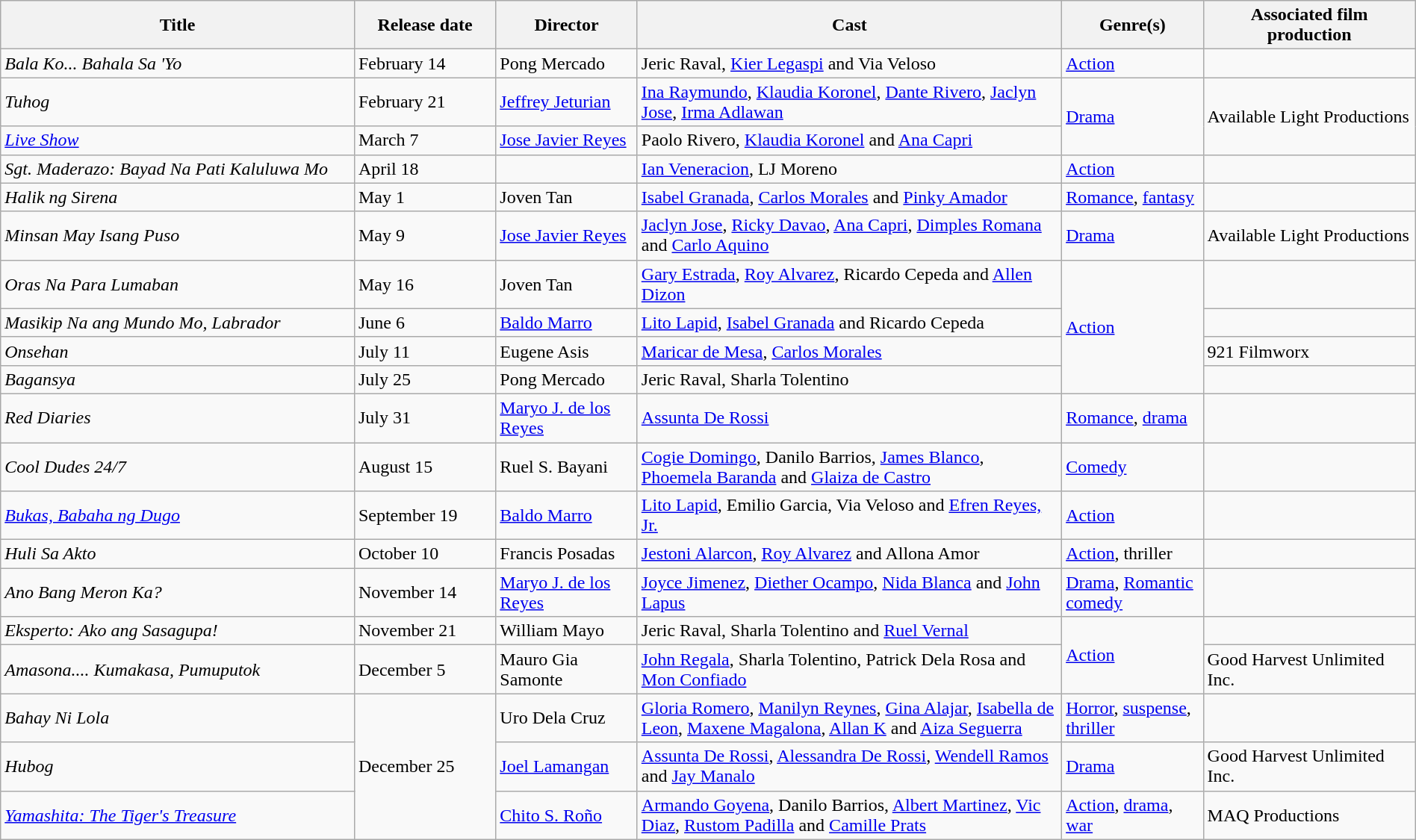<table class="wikitable" style="width:100%;">
<tr>
<th style="width:25%;">Title</th>
<th style="width:10%;">Release date</th>
<th style="width:10%;">Director</th>
<th style="width:30%;">Cast</th>
<th style="width:10%;">Genre(s)</th>
<th style="width:15%;">Associated film production</th>
</tr>
<tr>
<td><em>Bala Ko... Bahala Sa 'Yo</em></td>
<td>February 14</td>
<td>Pong Mercado</td>
<td>Jeric Raval, <a href='#'>Kier Legaspi</a> and Via Veloso</td>
<td><a href='#'>Action</a></td>
<td></td>
</tr>
<tr>
<td><em>Tuhog</em></td>
<td>February 21</td>
<td><a href='#'>Jeffrey Jeturian</a></td>
<td><a href='#'>Ina Raymundo</a>, <a href='#'>Klaudia Koronel</a>, <a href='#'>Dante Rivero</a>, <a href='#'>Jaclyn Jose</a>, <a href='#'>Irma Adlawan</a></td>
<td rowspan="2"><a href='#'>Drama</a></td>
<td rowspan="2">Available Light Productions</td>
</tr>
<tr>
<td><em><a href='#'>Live Show</a></em></td>
<td>March 7</td>
<td><a href='#'>Jose Javier Reyes</a></td>
<td>Paolo Rivero, <a href='#'>Klaudia Koronel</a> and <a href='#'>Ana Capri</a></td>
</tr>
<tr>
<td><em>Sgt. Maderazo: Bayad Na Pati Kaluluwa Mo</em></td>
<td>April 18</td>
<td></td>
<td><a href='#'>Ian Veneracion</a>, LJ Moreno</td>
<td><a href='#'>Action</a></td>
<td></td>
</tr>
<tr>
<td><em>Halik ng Sirena</em></td>
<td>May 1</td>
<td>Joven Tan</td>
<td><a href='#'>Isabel Granada</a>, <a href='#'>Carlos Morales</a> and <a href='#'>Pinky Amador</a></td>
<td><a href='#'>Romance</a>, <a href='#'>fantasy</a></td>
<td></td>
</tr>
<tr>
<td><em>Minsan May Isang Puso</em></td>
<td>May 9</td>
<td><a href='#'>Jose Javier Reyes</a></td>
<td><a href='#'>Jaclyn Jose</a>, <a href='#'>Ricky Davao</a>, <a href='#'>Ana Capri</a>, <a href='#'>Dimples Romana</a> and <a href='#'>Carlo Aquino</a></td>
<td><a href='#'>Drama</a></td>
<td>Available Light Productions</td>
</tr>
<tr>
<td><em>Oras Na Para Lumaban</em></td>
<td>May 16</td>
<td>Joven Tan</td>
<td><a href='#'>Gary Estrada</a>, <a href='#'>Roy Alvarez</a>, Ricardo Cepeda and <a href='#'>Allen Dizon</a></td>
<td rowspan="4"><a href='#'>Action</a></td>
<td></td>
</tr>
<tr>
<td><em>Masikip Na ang Mundo Mo, Labrador</em></td>
<td>June 6</td>
<td><a href='#'>Baldo Marro</a></td>
<td><a href='#'>Lito Lapid</a>, <a href='#'>Isabel Granada</a> and Ricardo Cepeda</td>
<td></td>
</tr>
<tr>
<td><em>Onsehan</em></td>
<td>July 11</td>
<td>Eugene Asis</td>
<td><a href='#'>Maricar de Mesa</a>, <a href='#'>Carlos Morales</a></td>
<td>921 Filmworx</td>
</tr>
<tr>
<td><em>Bagansya</em></td>
<td>July 25</td>
<td>Pong Mercado</td>
<td>Jeric Raval, Sharla Tolentino</td>
<td></td>
</tr>
<tr>
<td><em>Red Diaries</em></td>
<td>July 31</td>
<td><a href='#'>Maryo J. de los Reyes</a></td>
<td><a href='#'>Assunta De Rossi</a></td>
<td><a href='#'>Romance</a>, <a href='#'>drama</a></td>
<td></td>
</tr>
<tr>
<td><em>Cool Dudes 24/7</em></td>
<td>August 15</td>
<td>Ruel S. Bayani</td>
<td><a href='#'>Cogie Domingo</a>, Danilo Barrios, <a href='#'>James Blanco</a>, <a href='#'>Phoemela Baranda</a> and <a href='#'>Glaiza de Castro</a></td>
<td><a href='#'>Comedy</a></td>
<td></td>
</tr>
<tr>
<td><em><a href='#'>Bukas, Babaha ng Dugo</a></em></td>
<td>September 19</td>
<td><a href='#'>Baldo Marro</a></td>
<td><a href='#'>Lito Lapid</a>, Emilio Garcia, Via Veloso and <a href='#'>Efren Reyes, Jr.</a></td>
<td><a href='#'>Action</a></td>
<td></td>
</tr>
<tr>
<td><em>Huli Sa Akto</em></td>
<td>October 10</td>
<td>Francis Posadas</td>
<td><a href='#'>Jestoni Alarcon</a>, <a href='#'>Roy Alvarez</a> and Allona Amor</td>
<td><a href='#'>Action</a>, thriller</td>
<td></td>
</tr>
<tr>
<td><em>Ano Bang Meron Ka?</em></td>
<td>November 14</td>
<td><a href='#'>Maryo J. de los Reyes</a></td>
<td><a href='#'>Joyce Jimenez</a>, <a href='#'>Diether Ocampo</a>, <a href='#'>Nida Blanca</a> and <a href='#'>John Lapus</a></td>
<td><a href='#'>Drama</a>, <a href='#'>Romantic comedy</a></td>
<td></td>
</tr>
<tr>
<td><em>Eksperto: Ako ang Sasagupa!</em></td>
<td>November 21</td>
<td>William Mayo</td>
<td>Jeric Raval, Sharla Tolentino and <a href='#'>Ruel Vernal</a></td>
<td rowspan="2"><a href='#'>Action</a></td>
<td></td>
</tr>
<tr>
<td><em>Amasona.... Kumakasa, Pumuputok</em></td>
<td>December 5</td>
<td>Mauro Gia Samonte</td>
<td><a href='#'>John Regala</a>, Sharla Tolentino, Patrick Dela Rosa and <a href='#'>Mon Confiado</a></td>
<td>Good Harvest Unlimited Inc.</td>
</tr>
<tr>
<td><em>Bahay Ni Lola</em></td>
<td rowspan="3">December 25</td>
<td>Uro Dela Cruz</td>
<td><a href='#'>Gloria Romero</a>, <a href='#'>Manilyn Reynes</a>, <a href='#'>Gina Alajar</a>, <a href='#'>Isabella de Leon</a>, <a href='#'>Maxene Magalona</a>, <a href='#'>Allan K</a> and <a href='#'>Aiza Seguerra</a></td>
<td><a href='#'>Horror</a>, <a href='#'>suspense</a>, <a href='#'>thriller</a></td>
<td></td>
</tr>
<tr>
<td><em>Hubog</em></td>
<td><a href='#'>Joel Lamangan</a></td>
<td><a href='#'>Assunta De Rossi</a>, <a href='#'>Alessandra De Rossi</a>, <a href='#'>Wendell Ramos</a> and <a href='#'>Jay Manalo</a></td>
<td><a href='#'>Drama</a></td>
<td>Good Harvest Unlimited Inc.</td>
</tr>
<tr>
<td><em><a href='#'>Yamashita: The Tiger's Treasure</a></em></td>
<td><a href='#'>Chito S. Roño</a></td>
<td><a href='#'>Armando Goyena</a>, Danilo Barrios, <a href='#'>Albert Martinez</a>, <a href='#'>Vic Diaz</a>, <a href='#'>Rustom Padilla</a> and <a href='#'>Camille Prats</a></td>
<td><a href='#'>Action</a>, <a href='#'>drama</a>, <a href='#'>war</a></td>
<td>MAQ Productions</td>
</tr>
</table>
